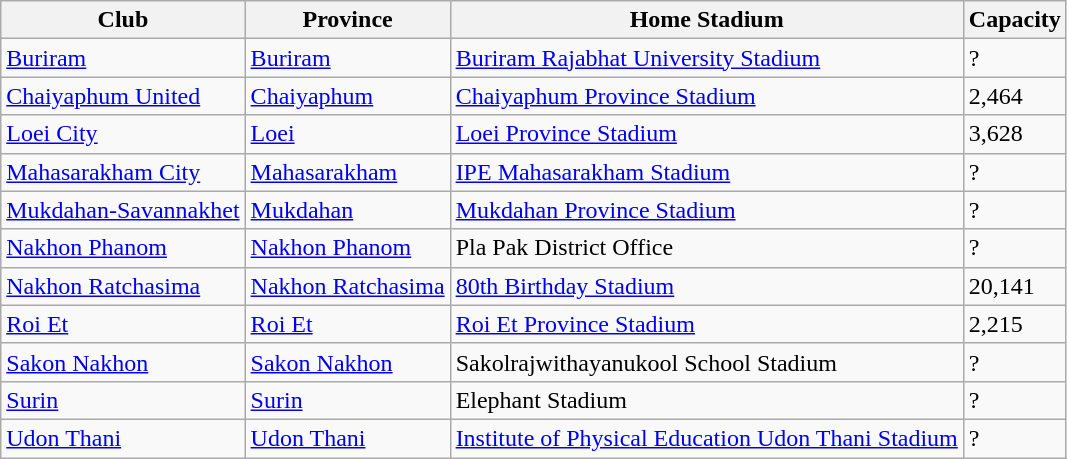<table class="wikitable">
<tr>
<th>Club</th>
<th>Province</th>
<th>Home Stadium</th>
<th>Capacity</th>
</tr>
<tr>
<td><a href='#'>Buriram</a></td>
<td><a href='#'>Buriram</a></td>
<td><a href='#'>Buriram Rajabhat University Stadium</a></td>
<td>?</td>
</tr>
<tr>
<td><a href='#'>Chaiyaphum United</a></td>
<td><a href='#'>Chaiyaphum</a></td>
<td><a href='#'>Chaiyaphum Province Stadium</a></td>
<td>2,464</td>
</tr>
<tr>
<td><a href='#'>Loei City</a></td>
<td><a href='#'>Loei</a></td>
<td><a href='#'>Loei Province Stadium</a></td>
<td>3,628</td>
</tr>
<tr>
<td><a href='#'>Mahasarakham City</a></td>
<td><a href='#'>Mahasarakham</a></td>
<td><a href='#'>IPE Mahasarakham Stadium</a></td>
<td>?</td>
</tr>
<tr>
<td><a href='#'>Mukdahan-Savannakhet</a></td>
<td><a href='#'>Mukdahan</a></td>
<td><a href='#'>Mukdahan Province Stadium</a></td>
<td>?</td>
</tr>
<tr>
<td><a href='#'>Nakhon Phanom</a></td>
<td><a href='#'>Nakhon Phanom</a></td>
<td>Pla Pak District Office</td>
<td>?</td>
</tr>
<tr>
<td><a href='#'>Nakhon Ratchasima</a></td>
<td><a href='#'>Nakhon Ratchasima</a></td>
<td><a href='#'>80th Birthday Stadium</a></td>
<td>20,141</td>
</tr>
<tr>
<td><a href='#'>Roi Et</a></td>
<td><a href='#'>Roi Et</a></td>
<td><a href='#'>Roi Et Province Stadium</a></td>
<td>2,215</td>
</tr>
<tr>
<td><a href='#'>Sakon Nakhon</a></td>
<td><a href='#'>Sakon Nakhon</a></td>
<td>Sakolrajwithayanukool School Stadium</td>
<td>?</td>
</tr>
<tr>
<td><a href='#'>Surin</a></td>
<td><a href='#'>Surin</a></td>
<td>Elephant Stadium</td>
<td>?</td>
</tr>
<tr>
<td><a href='#'>Udon Thani</a></td>
<td><a href='#'>Udon Thani</a></td>
<td><a href='#'>Institute of Physical Education Udon Thani Stadium</a></td>
<td>?</td>
</tr>
</table>
